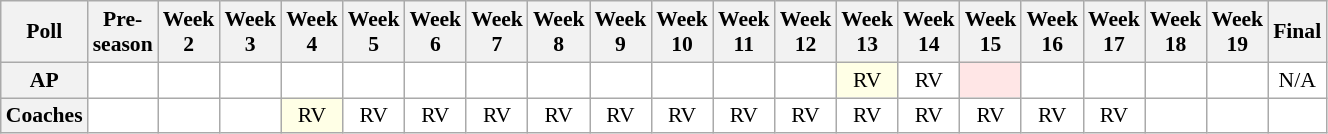<table class="wikitable" style="white-space:nowrap;font-size:90%">
<tr>
<th>Poll</th>
<th>Pre-<br>season</th>
<th>Week<br>2</th>
<th>Week<br>3</th>
<th>Week<br>4</th>
<th>Week<br>5</th>
<th>Week<br>6</th>
<th>Week<br>7</th>
<th>Week<br>8</th>
<th>Week<br>9</th>
<th>Week<br>10</th>
<th>Week<br>11</th>
<th>Week<br>12</th>
<th>Week<br>13</th>
<th>Week<br>14</th>
<th>Week<br>15</th>
<th>Week<br>16</th>
<th>Week<br>17</th>
<th>Week<br>18</th>
<th>Week<br>19</th>
<th>Final</th>
</tr>
<tr style="text-align:center;">
<th>AP</th>
<td style="background:#FFF;"></td>
<td style="background:#FFF;"></td>
<td style="background:#FFF;"></td>
<td style="background:#FFF;"></td>
<td style="background:#FFF;"></td>
<td style="background:#FFF;"></td>
<td style="background:#FFF;"></td>
<td style="background:#FFF;"></td>
<td style="background:#FFF;"></td>
<td style="background:#FFF;"></td>
<td style="background:#FFF;"></td>
<td style="background:#FFF;"></td>
<td style="background:#FFFFE6;">RV</td>
<td style="background:#FFF;">RV</td>
<td style="background:#FFE6E6;"></td>
<td style="background:#FFF;"></td>
<td style="background:#FFF;"></td>
<td style="background:#FFF;"></td>
<td style="background:#FFF;"></td>
<td style="background:#FFF;">N/A</td>
</tr>
<tr style="text-align:center;">
<th>Coaches</th>
<td style="background:#FFF;"></td>
<td style="background:#FFF;"></td>
<td style="background:#FFF;"></td>
<td style="background:#FFFFE6;">RV</td>
<td style="background:#FFF;">RV</td>
<td style="background:#FFF;">RV</td>
<td style="background:#FFF;">RV</td>
<td style="background:#FFF;">RV</td>
<td style="background:#FFF;">RV</td>
<td style="background:#FFF;">RV</td>
<td style="background:#FFF;">RV</td>
<td style="background:#FFF;">RV</td>
<td style="background:#FFF;">RV</td>
<td style="background:#FFF;">RV</td>
<td style="background:#FFF;">RV</td>
<td style="background:#FFF;">RV</td>
<td style="background:#FFF;">RV</td>
<td style="background:#FFF;"></td>
<td style="background:#FFF;"></td>
<td style="background:#FFF;"></td>
</tr>
</table>
